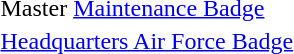<table>
<tr>
<td></td>
<td>Master <a href='#'>Maintenance Badge</a></td>
</tr>
<tr>
<td></td>
<td><a href='#'>Headquarters Air Force Badge</a></td>
</tr>
<tr>
</tr>
</table>
